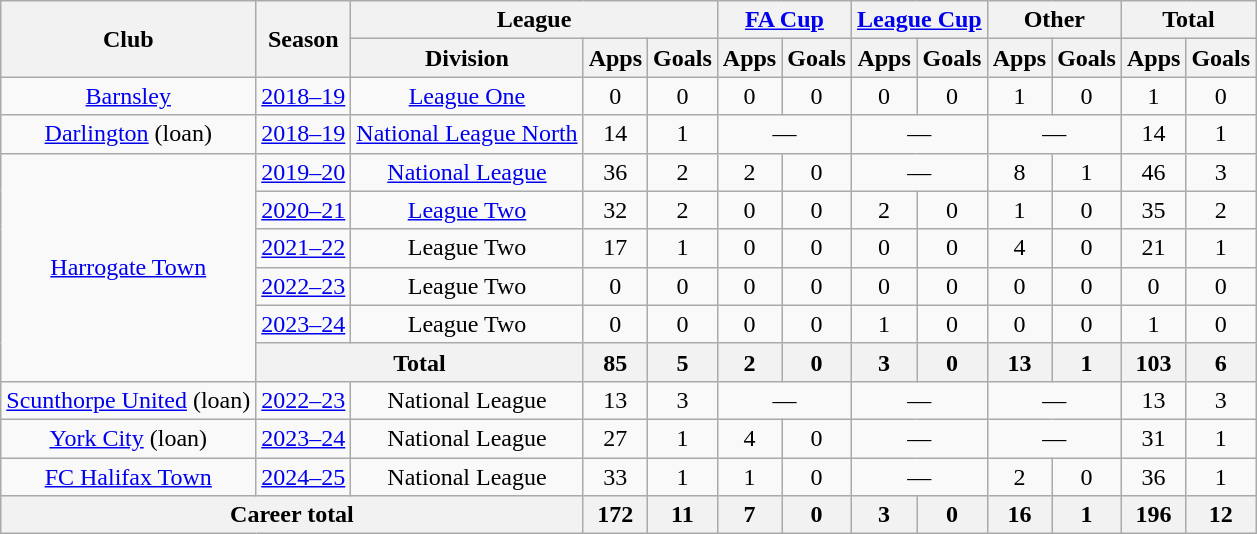<table class=wikitable style=text-align:center>
<tr>
<th rowspan=2>Club</th>
<th rowspan=2>Season</th>
<th colspan=3>League</th>
<th colspan=2><a href='#'>FA Cup</a></th>
<th colspan=2><a href='#'>League Cup</a></th>
<th colspan=2>Other</th>
<th colspan=2>Total</th>
</tr>
<tr>
<th>Division</th>
<th>Apps</th>
<th>Goals</th>
<th>Apps</th>
<th>Goals</th>
<th>Apps</th>
<th>Goals</th>
<th>Apps</th>
<th>Goals</th>
<th>Apps</th>
<th>Goals</th>
</tr>
<tr>
<td><a href='#'>Barnsley</a></td>
<td><a href='#'>2018–19</a></td>
<td><a href='#'>League One</a></td>
<td>0</td>
<td>0</td>
<td>0</td>
<td>0</td>
<td>0</td>
<td>0</td>
<td>1</td>
<td>0</td>
<td>1</td>
<td>0</td>
</tr>
<tr>
<td><a href='#'>Darlington</a> (loan)</td>
<td><a href='#'>2018–19</a></td>
<td><a href='#'>National League North</a></td>
<td>14</td>
<td>1</td>
<td colspan=2>—</td>
<td colspan=2>—</td>
<td colspan=2>—</td>
<td>14</td>
<td>1</td>
</tr>
<tr>
<td rowspan=6><a href='#'>Harrogate Town</a></td>
<td><a href='#'>2019–20</a></td>
<td><a href='#'>National League</a></td>
<td>36</td>
<td>2</td>
<td>2</td>
<td>0</td>
<td colspan=2>—</td>
<td>8</td>
<td>1</td>
<td>46</td>
<td>3</td>
</tr>
<tr>
<td><a href='#'>2020–21</a></td>
<td><a href='#'>League Two</a></td>
<td>32</td>
<td>2</td>
<td>0</td>
<td>0</td>
<td>2</td>
<td>0</td>
<td>1</td>
<td>0</td>
<td>35</td>
<td>2</td>
</tr>
<tr>
<td><a href='#'>2021–22</a></td>
<td>League Two</td>
<td>17</td>
<td>1</td>
<td>0</td>
<td>0</td>
<td>0</td>
<td>0</td>
<td>4</td>
<td>0</td>
<td>21</td>
<td>1</td>
</tr>
<tr>
<td><a href='#'>2022–23</a></td>
<td>League Two</td>
<td>0</td>
<td>0</td>
<td>0</td>
<td>0</td>
<td>0</td>
<td>0</td>
<td>0</td>
<td>0</td>
<td>0</td>
<td>0</td>
</tr>
<tr>
<td><a href='#'>2023–24</a></td>
<td>League Two</td>
<td>0</td>
<td>0</td>
<td>0</td>
<td>0</td>
<td>1</td>
<td>0</td>
<td>0</td>
<td>0</td>
<td>1</td>
<td>0</td>
</tr>
<tr>
<th colspan=2>Total</th>
<th>85</th>
<th>5</th>
<th>2</th>
<th>0</th>
<th>3</th>
<th>0</th>
<th>13</th>
<th>1</th>
<th>103</th>
<th>6</th>
</tr>
<tr>
<td><a href='#'>Scunthorpe United</a> (loan)</td>
<td><a href='#'>2022–23</a></td>
<td>National League</td>
<td>13</td>
<td>3</td>
<td colspan=2>—</td>
<td colspan=2>—</td>
<td colspan=2>—</td>
<td>13</td>
<td>3</td>
</tr>
<tr>
<td><a href='#'>York City</a> (loan)</td>
<td><a href='#'>2023–24</a></td>
<td>National League</td>
<td>27</td>
<td>1</td>
<td>4</td>
<td>0</td>
<td colspan=2>—</td>
<td colspan=2>—</td>
<td>31</td>
<td>1</td>
</tr>
<tr>
<td><a href='#'>FC Halifax Town</a></td>
<td><a href='#'>2024–25</a></td>
<td>National League</td>
<td>33</td>
<td>1</td>
<td>1</td>
<td>0</td>
<td colspan=2>—</td>
<td>2</td>
<td>0</td>
<td>36</td>
<td>1</td>
</tr>
<tr>
<th colspan=3>Career total</th>
<th>172</th>
<th>11</th>
<th>7</th>
<th>0</th>
<th>3</th>
<th>0</th>
<th>16</th>
<th>1</th>
<th>196</th>
<th>12</th>
</tr>
</table>
